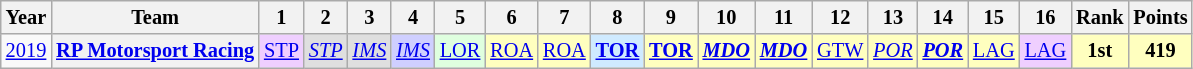<table class="wikitable" style="text-align:center; font-size:85%">
<tr>
<th>Year</th>
<th>Team</th>
<th>1</th>
<th>2</th>
<th>3</th>
<th>4</th>
<th>5</th>
<th>6</th>
<th>7</th>
<th>8</th>
<th>9</th>
<th>10</th>
<th>11</th>
<th>12</th>
<th>13</th>
<th>14</th>
<th>15</th>
<th>16</th>
<th>Rank</th>
<th>Points</th>
</tr>
<tr>
<td><a href='#'>2019</a></td>
<th nowrap><a href='#'>RP Motorsport Racing</a></th>
<td style="background:#EFCFFF;"><a href='#'>STP</a><br></td>
<td style="background:#DFDFDF;"><em><a href='#'>STP</a></em><br></td>
<td style="background:#DFDFDF;"><em><a href='#'>IMS</a></em><br></td>
<td style="background:#CFCFFF;"><em><a href='#'>IMS</a></em><br></td>
<td style="background:#DFFFDF;"><a href='#'>LOR</a><br></td>
<td style="background:#FFFFBF;"><a href='#'>ROA</a><br></td>
<td style="background:#FFFFBF;"><a href='#'>ROA</a><br></td>
<td style="background:#CFEAFF;"><strong><a href='#'>TOR</a></strong><br></td>
<td style="background:#FFFFBF;"><strong><a href='#'>TOR</a></strong><br></td>
<td style="background:#FFFFBF;"><strong><em><a href='#'>MDO</a></em></strong><br></td>
<td style="background:#FFFFBF;"><strong><em><a href='#'>MDO</a></em></strong><br></td>
<td style="background:#FFFFBF;"><a href='#'>GTW</a><br></td>
<td style="background:#FFFFBF;"><em><a href='#'>POR</a></em><br></td>
<td style="background:#FFFFBF;"><strong><em><a href='#'>POR</a></em></strong><br></td>
<td style="background:#FFFFBF;"><a href='#'>LAG</a><br></td>
<td style="background:#EFCFFF;"><a href='#'>LAG</a><br></td>
<th style="background:#FFFFBF;">1st</th>
<th style="background:#FFFFBF;">419</th>
</tr>
</table>
